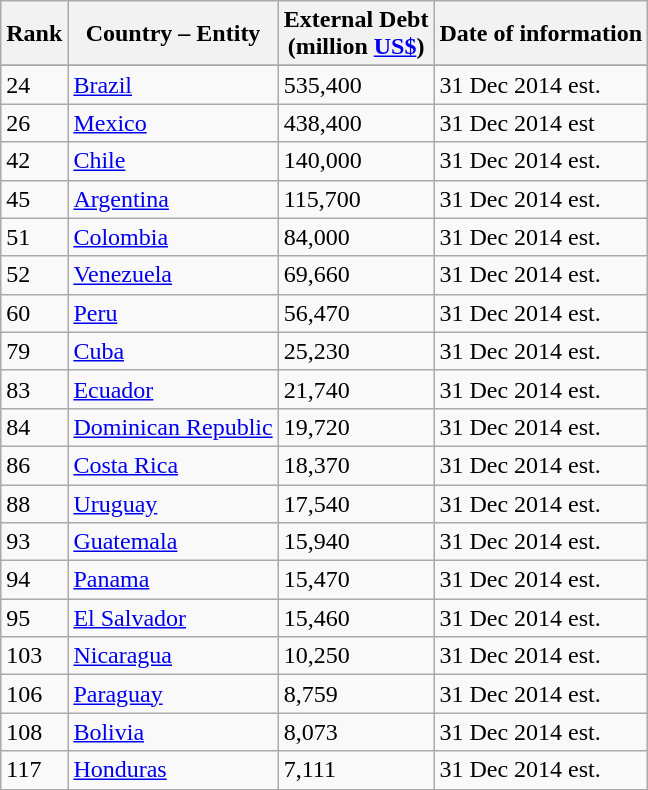<table class="wikitable">
<tr>
<th>Rank</th>
<th>Country – Entity</th>
<th>External Debt<br> (million <a href='#'>US$</a>)</th>
<th>Date of information</th>
</tr>
<tr>
</tr>
<tr>
<td>24</td>
<td><a href='#'>Brazil</a></td>
<td>535,400</td>
<td>31 Dec 2014 est.</td>
</tr>
<tr>
<td>26</td>
<td><a href='#'>Mexico</a></td>
<td>438,400</td>
<td>31 Dec 2014 est</td>
</tr>
<tr>
<td>42</td>
<td><a href='#'>Chile</a></td>
<td>140,000</td>
<td>31 Dec 2014 est.</td>
</tr>
<tr>
<td>45</td>
<td><a href='#'>Argentina</a></td>
<td>115,700</td>
<td>31 Dec 2014 est.</td>
</tr>
<tr>
<td>51</td>
<td><a href='#'>Colombia</a></td>
<td>84,000</td>
<td>31 Dec 2014 est.</td>
</tr>
<tr>
<td>52</td>
<td><a href='#'>Venezuela</a></td>
<td>69,660</td>
<td>31 Dec 2014 est.</td>
</tr>
<tr>
<td>60</td>
<td><a href='#'>Peru</a></td>
<td>56,470</td>
<td>31 Dec 2014 est.</td>
</tr>
<tr>
<td>79</td>
<td><a href='#'>Cuba</a></td>
<td>25,230</td>
<td>31 Dec 2014 est.</td>
</tr>
<tr>
<td>83</td>
<td><a href='#'>Ecuador</a></td>
<td>21,740</td>
<td>31 Dec 2014 est.</td>
</tr>
<tr>
<td>84</td>
<td><a href='#'>Dominican Republic</a></td>
<td>19,720</td>
<td>31 Dec 2014 est.</td>
</tr>
<tr>
<td>86</td>
<td><a href='#'>Costa Rica</a></td>
<td>18,370</td>
<td>31 Dec 2014 est.</td>
</tr>
<tr>
<td>88</td>
<td><a href='#'>Uruguay</a></td>
<td>17,540</td>
<td>31 Dec 2014 est.</td>
</tr>
<tr>
<td>93</td>
<td><a href='#'>Guatemala</a></td>
<td>15,940</td>
<td>31 Dec 2014 est.</td>
</tr>
<tr>
<td>94</td>
<td><a href='#'>Panama</a></td>
<td>15,470</td>
<td>31 Dec 2014 est.</td>
</tr>
<tr>
<td>95</td>
<td><a href='#'>El Salvador</a></td>
<td>15,460</td>
<td>31 Dec 2014 est.</td>
</tr>
<tr>
<td>103</td>
<td><a href='#'>Nicaragua</a></td>
<td>10,250</td>
<td>31 Dec 2014 est.</td>
</tr>
<tr>
<td>106</td>
<td><a href='#'>Paraguay</a></td>
<td>8,759</td>
<td>31 Dec 2014 est.</td>
</tr>
<tr>
<td>108</td>
<td><a href='#'>Bolivia</a></td>
<td>8,073</td>
<td>31 Dec 2014 est.</td>
</tr>
<tr>
<td>117</td>
<td><a href='#'>Honduras</a></td>
<td>7,111</td>
<td>31 Dec 2014 est.</td>
</tr>
<tr>
</tr>
</table>
